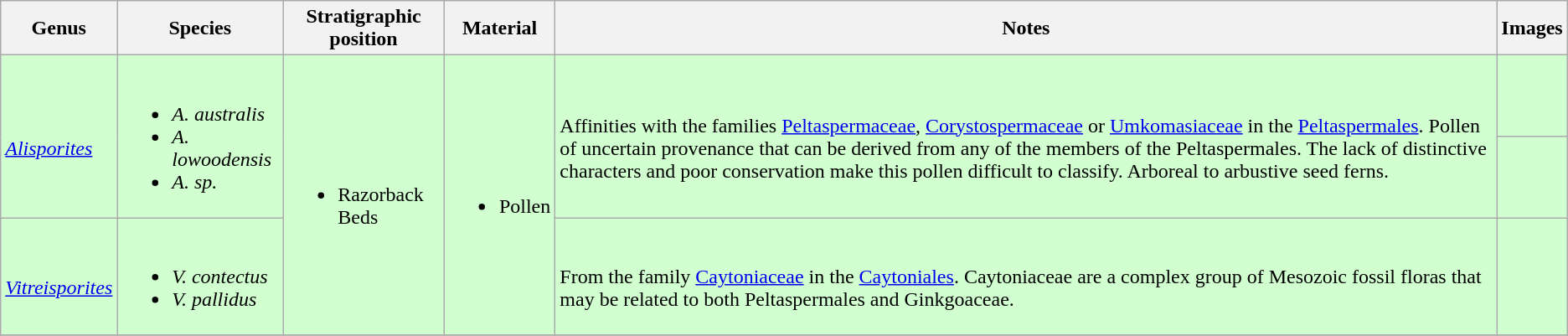<table class = "wikitable">
<tr>
<th>Genus</th>
<th>Species</th>
<th>Stratigraphic position</th>
<th>Material</th>
<th>Notes</th>
<th>Images</th>
</tr>
<tr>
<td rowspan="2" style="background:#D1FFCF;"><br><em><a href='#'>Alisporites</a></em></td>
<td rowspan="2" style="background:#D1FFCF;"><br><ul><li><em>A. australis</em></li><li><em>A. lowoodensis</em></li><li><em>A. sp.</em></li></ul></td>
<td rowspan="3" style="background:#D1FFCF;"><br><ul><li>Razorback Beds</li></ul></td>
<td rowspan="3" style="background:#D1FFCF;"><br><ul><li>Pollen</li></ul></td>
<td rowspan="2" style="background:#D1FFCF;"><br>Affinities with the families <a href='#'>Peltaspermaceae</a>, <a href='#'>Corystospermaceae</a> or <a href='#'>Umkomasiaceae</a> in the <a href='#'>Peltaspermales</a>. Pollen of uncertain provenance that can be derived from any of the members of the Peltaspermales. The lack of distinctive characters and poor conservation make this pollen difficult to classify. Arboreal to arbustive seed ferns.</td>
<td style="background:#D1FFCF;"></td>
</tr>
<tr>
<td style="background:#D1FFCF;"></td>
</tr>
<tr>
<td style="background:#D1FFCF;"><br><em><a href='#'>Vitreisporites</a></em></td>
<td style="background:#D1FFCF;"><br><ul><li><em>V. contectus</em></li><li><em>V. pallidus</em></li></ul></td>
<td style="background:#D1FFCF;"><br>From the family <a href='#'>Caytoniaceae</a> in the <a href='#'>Caytoniales</a>. Caytoniaceae are a complex group of Mesozoic fossil floras that may be related to both Peltaspermales and Ginkgoaceae.</td>
<td style="background:#D1FFCF;"></td>
</tr>
<tr>
</tr>
</table>
